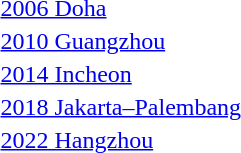<table>
<tr>
<td><a href='#'>2006 Doha</a></td>
<td></td>
<td></td>
<td></td>
</tr>
<tr>
<td><a href='#'>2010 Guangzhou</a></td>
<td></td>
<td></td>
<td></td>
</tr>
<tr>
<td><a href='#'>2014 Incheon</a></td>
<td></td>
<td></td>
<td></td>
</tr>
<tr>
<td><a href='#'>2018 Jakarta–Palembang</a></td>
<td></td>
<td></td>
<td></td>
</tr>
<tr>
<td><a href='#'>2022 Hangzhou</a></td>
<td></td>
<td></td>
<td></td>
</tr>
</table>
